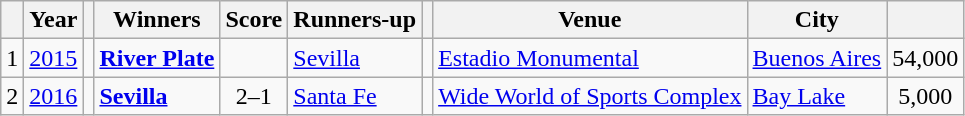<table class="wikitable plainrowheaders sortable">
<tr>
<th scope="col"></th>
<th scope="col">Year</th>
<th scope="col"></th>
<th scope="col">Winners</th>
<th scope="col">Score</th>
<th scope="col">Runners-up</th>
<th scope="col"></th>
<th scope="col">Venue</th>
<th>City</th>
<th scope="col"></th>
</tr>
<tr>
<td scope="row" style="text-align:center">1</td>
<td scope="row" style="text-align:center"><a href='#'>2015</a></td>
<td></td>
<td><strong><a href='#'>River Plate</a></strong></td>
<td></td>
<td><a href='#'>Sevilla</a></td>
<td></td>
<td><a href='#'>Estadio Monumental</a></td>
<td><a href='#'>Buenos Aires</a></td>
<td align=center>54,000</td>
</tr>
<tr>
<td scope="row" style="text-align:center">2</td>
<td scope="row" style="text-align:center"><a href='#'>2016</a></td>
<td></td>
<td><strong><a href='#'>Sevilla</a></strong></td>
<td align=center>2–1</td>
<td><a href='#'>Santa Fe</a></td>
<td></td>
<td><a href='#'>Wide World of Sports Complex</a></td>
<td> <a href='#'>Bay Lake</a></td>
<td align=center>5,000</td>
</tr>
</table>
